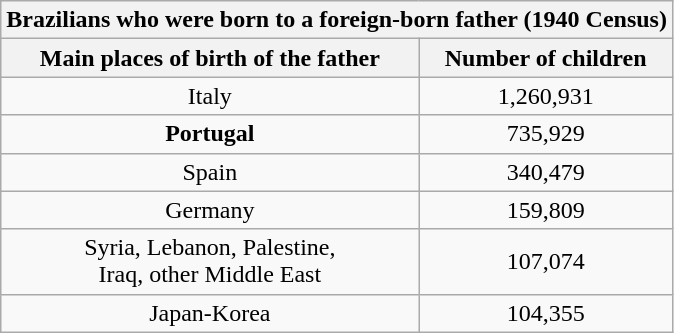<table class="wikitable" style="text-align:center;">
<tr>
<th colspan=6>Brazilians who were born to a foreign-born father (1940 Census)</th>
</tr>
<tr>
<th>Main places of birth of the father</th>
<th>Number of children</th>
</tr>
<tr>
<td>Italy</td>
<td>1,260,931</td>
</tr>
<tr>
<td><strong>Portugal</strong></td>
<td>735,929</td>
</tr>
<tr>
<td>Spain</td>
<td>340,479</td>
</tr>
<tr>
<td>Germany</td>
<td>159,809</td>
</tr>
<tr>
<td>Syria, Lebanon, Palestine,<br>Iraq, other Middle East</td>
<td>107,074</td>
</tr>
<tr>
<td>Japan-Korea</td>
<td>104,355</td>
</tr>
</table>
